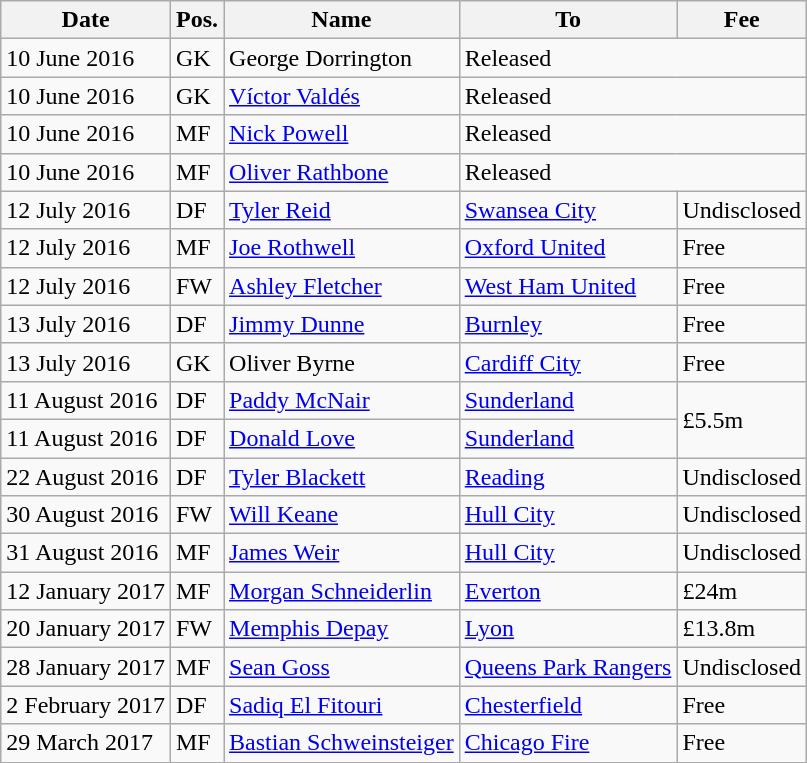<table class="wikitable">
<tr>
<th>Date</th>
<th>Pos.</th>
<th>Name</th>
<th>To</th>
<th>Fee</th>
</tr>
<tr>
<td>10 June 2016</td>
<td>GK</td>
<td> George Dorrington</td>
<td colspan="2">Released</td>
</tr>
<tr>
<td>10 June 2016</td>
<td>GK</td>
<td> <a href='#'>Víctor Valdés</a></td>
<td colspan="2">Released</td>
</tr>
<tr>
<td>10 June 2016</td>
<td>MF</td>
<td> <a href='#'>Nick Powell</a></td>
<td colspan="2">Released</td>
</tr>
<tr>
<td>10 June 2016</td>
<td>MF</td>
<td> <a href='#'>Oliver Rathbone</a></td>
<td colspan="2">Released</td>
</tr>
<tr>
<td>12 July 2016</td>
<td>DF</td>
<td> <a href='#'>Tyler Reid</a></td>
<td> <a href='#'>Swansea City</a></td>
<td>Undisclosed</td>
</tr>
<tr>
<td>12 July 2016</td>
<td>MF</td>
<td> <a href='#'>Joe Rothwell</a></td>
<td> <a href='#'>Oxford United</a></td>
<td>Free</td>
</tr>
<tr>
<td>12 July 2016</td>
<td>FW</td>
<td> <a href='#'>Ashley Fletcher</a></td>
<td> <a href='#'>West Ham United</a></td>
<td>Free</td>
</tr>
<tr>
<td>13 July 2016</td>
<td>DF</td>
<td> <a href='#'>Jimmy Dunne</a></td>
<td> <a href='#'>Burnley</a></td>
<td>Free</td>
</tr>
<tr>
<td>13 July 2016</td>
<td>GK</td>
<td> Oliver Byrne</td>
<td> <a href='#'>Cardiff City</a></td>
<td>Free</td>
</tr>
<tr>
<td>11 August 2016</td>
<td>DF</td>
<td> <a href='#'>Paddy McNair</a></td>
<td> <a href='#'>Sunderland</a></td>
<td rowspan="2">£5.5m</td>
</tr>
<tr>
<td>11 August 2016</td>
<td>DF</td>
<td> <a href='#'>Donald Love</a></td>
<td> <a href='#'>Sunderland</a></td>
</tr>
<tr>
<td>22 August 2016</td>
<td>DF</td>
<td> <a href='#'>Tyler Blackett</a></td>
<td> <a href='#'>Reading</a></td>
<td>Undisclosed</td>
</tr>
<tr>
<td>30 August 2016</td>
<td>FW</td>
<td> <a href='#'>Will Keane</a></td>
<td> <a href='#'>Hull City</a></td>
<td>Undisclosed</td>
</tr>
<tr>
<td>31 August 2016</td>
<td>MF</td>
<td> <a href='#'>James Weir</a></td>
<td> <a href='#'>Hull City</a></td>
<td>Undisclosed</td>
</tr>
<tr>
<td>12 January 2017</td>
<td>MF</td>
<td> <a href='#'>Morgan Schneiderlin</a></td>
<td> <a href='#'>Everton</a></td>
<td>£24m</td>
</tr>
<tr>
<td>20 January 2017</td>
<td>FW</td>
<td> <a href='#'>Memphis Depay</a></td>
<td> <a href='#'>Lyon</a></td>
<td>£13.8m</td>
</tr>
<tr>
<td>28 January 2017</td>
<td>MF</td>
<td> <a href='#'>Sean Goss</a></td>
<td> <a href='#'>Queens Park Rangers</a></td>
<td>Undisclosed</td>
</tr>
<tr>
<td>2 February 2017</td>
<td>DF</td>
<td> <a href='#'>Sadiq El Fitouri</a></td>
<td> <a href='#'>Chesterfield</a></td>
<td>Free</td>
</tr>
<tr>
<td>29 March 2017</td>
<td>MF</td>
<td> <a href='#'>Bastian Schweinsteiger</a></td>
<td> <a href='#'>Chicago Fire</a></td>
<td>Free</td>
</tr>
</table>
